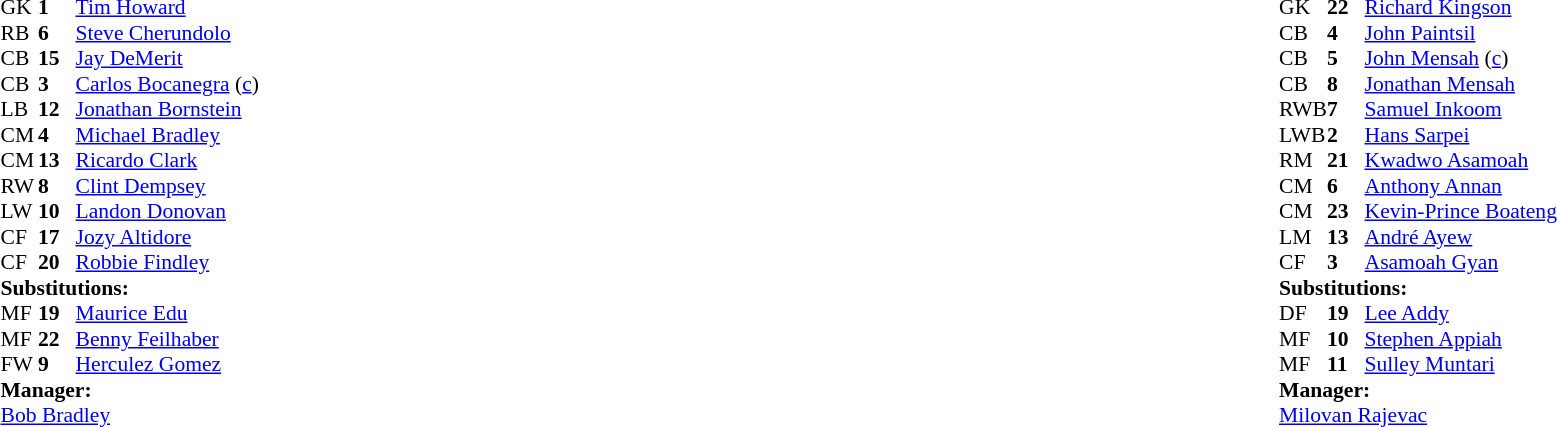<table style="width:100%">
<tr>
<td style="vertical-align:top;width:40%"><br><table style="font-size:90%" cellspacing="0" cellpadding="0">
<tr>
<th width="25"></th>
<th width="25"></th>
</tr>
<tr>
<td>GK</td>
<td><strong>1</strong></td>
<td><a href='#'>Tim Howard</a></td>
</tr>
<tr>
<td>RB</td>
<td><strong>6</strong></td>
<td><a href='#'>Steve Cherundolo</a></td>
<td></td>
</tr>
<tr>
<td>CB</td>
<td><strong>15</strong></td>
<td><a href='#'>Jay DeMerit</a></td>
</tr>
<tr>
<td>CB</td>
<td><strong>3</strong></td>
<td><a href='#'>Carlos Bocanegra</a> (<a href='#'>c</a>)</td>
<td></td>
</tr>
<tr>
<td>LB</td>
<td><strong>12</strong></td>
<td><a href='#'>Jonathan Bornstein</a></td>
</tr>
<tr>
<td>CM</td>
<td><strong>4</strong></td>
<td><a href='#'>Michael Bradley</a></td>
</tr>
<tr>
<td>CM</td>
<td><strong>13</strong></td>
<td><a href='#'>Ricardo Clark</a></td>
<td></td>
<td></td>
</tr>
<tr>
<td>RW</td>
<td><strong>8</strong></td>
<td><a href='#'>Clint Dempsey</a></td>
</tr>
<tr>
<td>LW</td>
<td><strong>10</strong></td>
<td><a href='#'>Landon Donovan</a></td>
</tr>
<tr>
<td>CF</td>
<td><strong>17</strong></td>
<td><a href='#'>Jozy Altidore</a></td>
<td></td>
<td></td>
</tr>
<tr>
<td>CF</td>
<td><strong>20</strong></td>
<td><a href='#'>Robbie Findley</a></td>
<td></td>
<td></td>
</tr>
<tr>
<td colspan=3><strong>Substitutions:</strong></td>
</tr>
<tr>
<td>MF</td>
<td><strong>19</strong></td>
<td><a href='#'>Maurice Edu</a></td>
<td></td>
<td></td>
</tr>
<tr>
<td>MF</td>
<td><strong>22</strong></td>
<td><a href='#'>Benny Feilhaber</a></td>
<td></td>
<td></td>
</tr>
<tr>
<td>FW</td>
<td><strong>9</strong></td>
<td><a href='#'>Herculez Gomez</a></td>
<td></td>
<td></td>
</tr>
<tr>
<td colspan=3><strong>Manager:</strong></td>
</tr>
<tr>
<td colspan=3><a href='#'>Bob Bradley</a></td>
</tr>
</table>
</td>
<td valign="top"></td>
<td style="vertical-align:top;width:50%"><br><table cellspacing="0" cellpadding="0" style="font-size:90%;margin:auto">
<tr>
<th width=25></th>
<th width=25></th>
</tr>
<tr>
<td>GK</td>
<td><strong>22</strong></td>
<td><a href='#'>Richard Kingson</a></td>
</tr>
<tr>
<td>CB</td>
<td><strong>4</strong></td>
<td><a href='#'>John Paintsil</a></td>
</tr>
<tr>
<td>CB</td>
<td><strong>5</strong></td>
<td><a href='#'>John Mensah</a> (<a href='#'>c</a>)</td>
</tr>
<tr>
<td>CB</td>
<td><strong>8</strong></td>
<td><a href='#'>Jonathan Mensah</a></td>
<td></td>
</tr>
<tr>
<td>RWB</td>
<td><strong>7</strong></td>
<td><a href='#'>Samuel Inkoom</a></td>
<td></td>
<td></td>
</tr>
<tr>
<td>LWB</td>
<td><strong>2</strong></td>
<td><a href='#'>Hans Sarpei</a></td>
<td></td>
<td></td>
</tr>
<tr>
<td>RM</td>
<td><strong>21</strong></td>
<td><a href='#'>Kwadwo Asamoah</a></td>
</tr>
<tr>
<td>CM</td>
<td><strong>6</strong></td>
<td><a href='#'>Anthony Annan</a></td>
</tr>
<tr>
<td>CM</td>
<td><strong>23</strong></td>
<td><a href='#'>Kevin-Prince Boateng</a></td>
<td></td>
<td></td>
</tr>
<tr>
<td>LM</td>
<td><strong>13</strong></td>
<td><a href='#'>André Ayew</a></td>
<td></td>
</tr>
<tr>
<td>CF</td>
<td><strong>3</strong></td>
<td><a href='#'>Asamoah Gyan</a></td>
</tr>
<tr>
<td colspan=3><strong>Substitutions:</strong></td>
</tr>
<tr>
<td>DF</td>
<td><strong>19</strong></td>
<td><a href='#'>Lee Addy</a></td>
<td></td>
<td></td>
</tr>
<tr>
<td>MF</td>
<td><strong>10</strong></td>
<td><a href='#'>Stephen Appiah</a></td>
<td></td>
<td></td>
</tr>
<tr>
<td>MF</td>
<td><strong>11</strong></td>
<td><a href='#'>Sulley Muntari</a></td>
<td></td>
<td></td>
</tr>
<tr>
<td colspan=3><strong>Manager:</strong></td>
</tr>
<tr>
<td colspan=4> <a href='#'>Milovan Rajevac</a></td>
</tr>
</table>
</td>
</tr>
</table>
